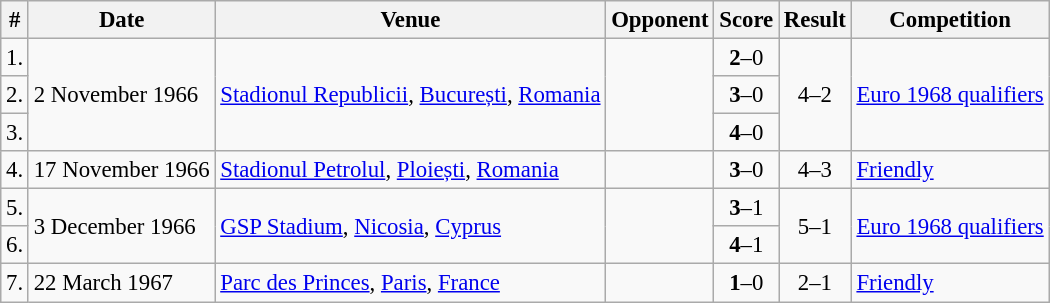<table class="wikitable" style="font-size: 95%;">
<tr>
<th>#</th>
<th>Date</th>
<th>Venue</th>
<th>Opponent</th>
<th>Score</th>
<th>Result</th>
<th>Competition</th>
</tr>
<tr>
<td align="center">1.</td>
<td rowspan="3">2 November 1966</td>
<td rowspan="3"><a href='#'>Stadionul Republicii</a>, <a href='#'>București</a>, <a href='#'>Romania</a></td>
<td rowspan="3"></td>
<td align="center"><strong>2</strong>–0</td>
<td rowspan="3" align="center">4–2</td>
<td rowspan="3"><a href='#'>Euro 1968 qualifiers</a></td>
</tr>
<tr>
<td align="center">2.</td>
<td align="center"><strong>3</strong>–0</td>
</tr>
<tr>
<td align="center">3.</td>
<td align="center"><strong>4</strong>–0</td>
</tr>
<tr>
<td align="center">4.</td>
<td>17 November 1966</td>
<td><a href='#'>Stadionul Petrolul</a>, <a href='#'>Ploiești</a>, <a href='#'>Romania</a></td>
<td></td>
<td align="center"><strong>3</strong>–0</td>
<td align="center">4–3</td>
<td><a href='#'>Friendly</a></td>
</tr>
<tr>
<td align="center">5.</td>
<td rowspan="2">3 December 1966</td>
<td rowspan="2"><a href='#'>GSP Stadium</a>, <a href='#'>Nicosia</a>, <a href='#'>Cyprus</a></td>
<td rowspan="2"></td>
<td align="center"><strong>3</strong>–1</td>
<td rowspan="2" align="center">5–1</td>
<td rowspan="2"><a href='#'>Euro 1968 qualifiers</a></td>
</tr>
<tr>
<td align="center">6.</td>
<td align="center"><strong>4</strong>–1</td>
</tr>
<tr>
<td align="center">7.</td>
<td>22 March 1967</td>
<td><a href='#'>Parc des Princes</a>, <a href='#'>Paris</a>, <a href='#'>France</a></td>
<td></td>
<td align="center"><strong>1</strong>–0</td>
<td align="center">2–1</td>
<td><a href='#'>Friendly</a></td>
</tr>
</table>
